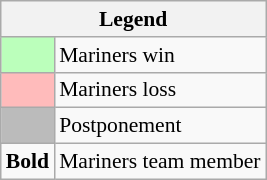<table class="wikitable" style="font-size:90%">
<tr>
<th colspan="2">Legend</th>
</tr>
<tr>
<td bgcolor="#bbffbb"> </td>
<td>Mariners win</td>
</tr>
<tr>
<td bgcolor="#ffbbbb"> </td>
<td>Mariners loss</td>
</tr>
<tr>
<td bgcolor="#bbbbbb"> </td>
<td>Postponement</td>
</tr>
<tr>
<td><strong>Bold</strong></td>
<td>Mariners team member</td>
</tr>
</table>
